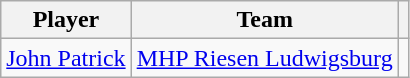<table class="wikitable">
<tr>
<th>Player</th>
<th>Team</th>
<th></th>
</tr>
<tr>
<td> <a href='#'>John Patrick</a></td>
<td> <a href='#'>MHP Riesen Ludwigsburg</a></td>
<td></td>
</tr>
</table>
